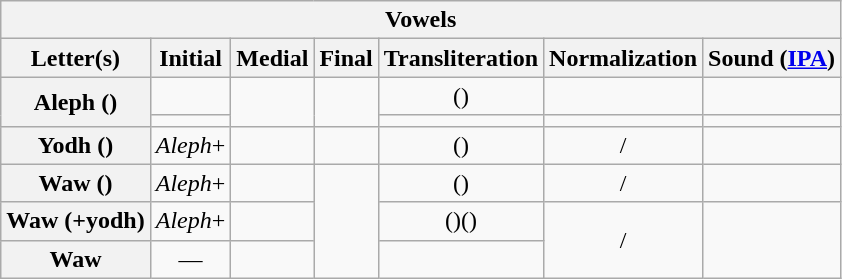<table class="wikitable" style="text-align: center; display: inline-table">
<tr>
<th colspan="7">Vowels</th>
</tr>
<tr>
<th>Letter(s)</th>
<th>Initial</th>
<th>Medial</th>
<th>Final</th>
<th>Transliteration</th>
<th>Normalization</th>
<th>Sound (<a href='#'>IPA</a>)</th>
</tr>
<tr>
<th rowspan="2">Aleph ()</th>
<td></td>
<td rowspan="2"></td>
<td rowspan="2"></td>
<td>()</td>
<td><em></em></td>
<td></td>
</tr>
<tr>
<td></td>
<td></td>
<td><em></em></td>
<td></td>
</tr>
<tr>
<th>Yodh (<em></em>)</th>
<td><em>Aleph</em>+</td>
<td></td>
<td></td>
<td>(<em></em>)<em></em></td>
<td><em></em> / <em></em></td>
<td></td>
</tr>
<tr>
<th>Waw (<em></em>)</th>
<td><em>Aleph</em>+</td>
<td></td>
<td rowspan="3"></td>
<td>(<em></em>)<em></em></td>
<td><em></em> / <em></em></td>
<td></td>
</tr>
<tr>
<th>Waw (+yodh)</th>
<td><em>Aleph</em>+</td>
<td></td>
<td>(<em></em>)<em></em>(<em></em>)</td>
<td rowspan="2"><em></em> / <em></em></td>
<td rowspan="2"></td>
</tr>
<tr>
<th>Waw</th>
<td>—</td>
<td></td>
<td><em></em></td>
</tr>
</table>
